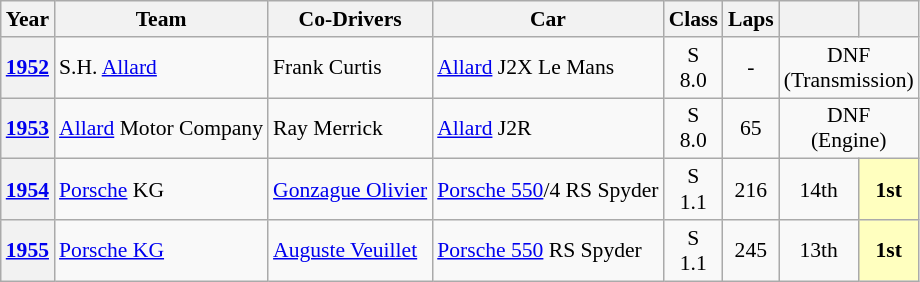<table class="wikitable" style="text-align:center; font-size:90%">
<tr>
<th>Year</th>
<th>Team</th>
<th>Co-Drivers</th>
<th>Car</th>
<th>Class</th>
<th>Laps</th>
<th></th>
<th></th>
</tr>
<tr>
<th><a href='#'>1952</a></th>
<td align=left> S.H. <a href='#'>Allard</a></td>
<td align=left> Frank Curtis</td>
<td align=left><a href='#'>Allard</a> J2X Le Mans</td>
<td>S<br>8.0</td>
<td>-</td>
<td colspan=2>DNF<br>(Transmission)</td>
</tr>
<tr>
<th><a href='#'>1953</a></th>
<td align=left> <a href='#'>Allard</a> Motor Company</td>
<td align=left> Ray Merrick</td>
<td align=left><a href='#'>Allard</a> J2R</td>
<td>S<br>8.0</td>
<td>65</td>
<td colspan=2>DNF<br>(Engine)</td>
</tr>
<tr>
<th><a href='#'>1954</a></th>
<td align=left> <a href='#'>Porsche</a> KG</td>
<td align=left> <a href='#'>Gonzague Olivier</a></td>
<td align=left><a href='#'>Porsche 550</a>/4 RS Spyder</td>
<td>S<br>1.1</td>
<td>216</td>
<td>14th</td>
<td style="background:#ffffbf;"><strong>1st</strong></td>
</tr>
<tr>
<th><a href='#'>1955</a></th>
<td align=left> <a href='#'>Porsche KG</a></td>
<td align=left> <a href='#'>Auguste Veuillet</a></td>
<td align=left><a href='#'>Porsche 550</a> RS Spyder</td>
<td>S<br>1.1</td>
<td>245</td>
<td>13th</td>
<td style="background:#ffffbf;"><strong>1st</strong></td>
</tr>
</table>
